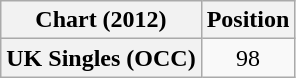<table class="wikitable plainrowheaders" style="text-align:center">
<tr>
<th scope="col">Chart (2012)</th>
<th scope="col">Position</th>
</tr>
<tr>
<th scope="row">UK Singles (OCC)</th>
<td>98</td>
</tr>
</table>
